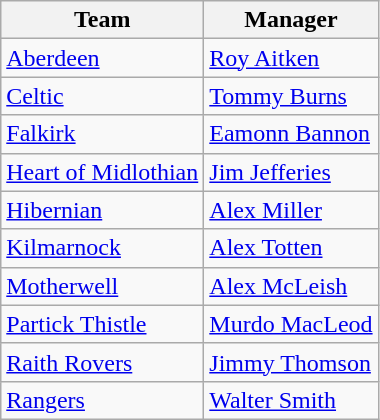<table class="wikitable sortable">
<tr>
<th>Team</th>
<th>Manager</th>
</tr>
<tr>
<td><a href='#'>Aberdeen</a></td>
<td> <a href='#'>Roy Aitken</a></td>
</tr>
<tr>
<td><a href='#'>Celtic</a></td>
<td> <a href='#'>Tommy Burns</a></td>
</tr>
<tr>
<td><a href='#'>Falkirk</a></td>
<td> <a href='#'>Eamonn Bannon</a></td>
</tr>
<tr>
<td><a href='#'>Heart of Midlothian</a></td>
<td> <a href='#'>Jim Jefferies</a></td>
</tr>
<tr>
<td><a href='#'>Hibernian</a></td>
<td> <a href='#'>Alex Miller</a></td>
</tr>
<tr>
<td><a href='#'>Kilmarnock</a></td>
<td> <a href='#'>Alex Totten</a></td>
</tr>
<tr>
<td><a href='#'>Motherwell</a></td>
<td> <a href='#'>Alex McLeish</a></td>
</tr>
<tr>
<td><a href='#'>Partick Thistle</a></td>
<td> <a href='#'>Murdo MacLeod</a></td>
</tr>
<tr>
<td><a href='#'>Raith Rovers</a></td>
<td> <a href='#'>Jimmy Thomson</a></td>
</tr>
<tr>
<td><a href='#'>Rangers</a></td>
<td> <a href='#'>Walter Smith</a></td>
</tr>
</table>
